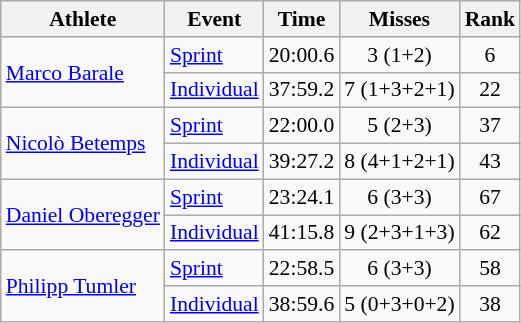<table class="wikitable" style="font-size:90%">
<tr>
<th>Athlete</th>
<th>Event</th>
<th>Time</th>
<th>Misses</th>
<th>Rank</th>
</tr>
<tr align=center>
<td align=left rowspan=2><a href='#'>Marco Barale</a></td>
<td align=left><a href='#'>Sprint</a></td>
<td>20:00.6</td>
<td>3 (1+2)</td>
<td>6</td>
</tr>
<tr align=center>
<td align=left><a href='#'>Individual</a></td>
<td>37:59.2</td>
<td>7 (1+3+2+1)</td>
<td>22</td>
</tr>
<tr align=center>
<td align=left rowspan=2><a href='#'>Nicolò Betemps</a></td>
<td align=left><a href='#'>Sprint</a></td>
<td>22:00.0</td>
<td>5 (2+3)</td>
<td>37</td>
</tr>
<tr align=center>
<td align=left><a href='#'>Individual</a></td>
<td>39:27.2</td>
<td>8 (4+1+2+1)</td>
<td>43</td>
</tr>
<tr align=center>
<td align=left rowspan=2><a href='#'>Daniel Oberegger</a></td>
<td align=left><a href='#'>Sprint</a></td>
<td>23:24.1</td>
<td>6 (3+3)</td>
<td>67</td>
</tr>
<tr align=center>
<td align=left><a href='#'>Individual</a></td>
<td>41:15.8</td>
<td>9 (2+3+1+3)</td>
<td>62</td>
</tr>
<tr align=center>
<td align=left rowspan=2><a href='#'>Philipp Tumler</a></td>
<td align=left><a href='#'>Sprint</a></td>
<td>22:58.5</td>
<td>6 (3+3)</td>
<td>58</td>
</tr>
<tr align=center>
<td align=left><a href='#'>Individual</a></td>
<td>38:59.6</td>
<td>5 (0+3+0+2)</td>
<td>38</td>
</tr>
</table>
